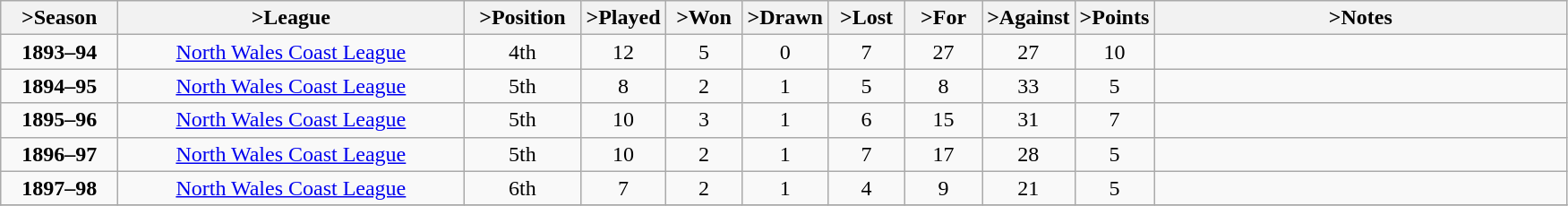<table class="wikitable" style="text-align: center">
<tr>
<th <col width="80px">>Season</th>
<th <col width="250px">>League</th>
<th <col width="80px">>Position</th>
<th <col width="50px">>Played</th>
<th <col width="50px">>Won</th>
<th <col width="50px">>Drawn</th>
<th <col width="50px">>Lost</th>
<th <col width="50px">>For</th>
<th <col width="50px">>Against</th>
<th <col width="50px">>Points</th>
<th <col width="300px">>Notes</th>
</tr>
<tr>
<td><strong>1893–94</strong></td>
<td><a href='#'>North Wales Coast League</a></td>
<td>4th</td>
<td>12</td>
<td>5</td>
<td>0</td>
<td>7</td>
<td>27</td>
<td>27</td>
<td>10</td>
<td></td>
</tr>
<tr>
<td><strong>1894–95</strong></td>
<td><a href='#'>North Wales Coast League</a></td>
<td>5th</td>
<td>8</td>
<td>2</td>
<td>1</td>
<td>5</td>
<td>8</td>
<td>33</td>
<td>5</td>
<td></td>
</tr>
<tr>
<td><strong>1895–96</strong></td>
<td><a href='#'>North Wales Coast League</a></td>
<td>5th</td>
<td>10</td>
<td>3</td>
<td>1</td>
<td>6</td>
<td>15</td>
<td>31</td>
<td>7</td>
<td></td>
</tr>
<tr>
<td><strong>1896–97</strong></td>
<td><a href='#'>North Wales Coast League</a></td>
<td>5th</td>
<td>10</td>
<td>2</td>
<td>1</td>
<td>7</td>
<td>17</td>
<td>28</td>
<td>5</td>
<td></td>
</tr>
<tr>
<td><strong>1897–98</strong></td>
<td><a href='#'>North Wales Coast League</a></td>
<td>6th</td>
<td>7</td>
<td>2</td>
<td>1</td>
<td>4</td>
<td>9</td>
<td>21</td>
<td>5</td>
<td></td>
</tr>
<tr>
</tr>
</table>
